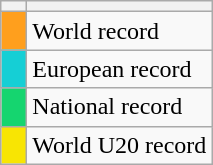<table class="wikitable">
<tr>
<th></th>
<th></th>
</tr>
<tr>
<td style="width:10px; background: #FF9F1D;"></td>
<td>World record</td>
</tr>
<tr>
<td style="width:10px; background: #15CFD5;"></td>
<td>European record</td>
</tr>
<tr>
<td style="width:10px; background: #15D56F;"></td>
<td>National record</td>
</tr>
<tr>
<td style="width:10px; background: #F8E503;"></td>
<td>World U20 record</td>
</tr>
</table>
